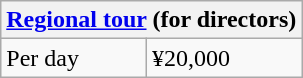<table class="wikitable">
<tr>
<th colspan="2"><a href='#'>Regional tour</a> (for directors)</th>
</tr>
<tr>
<td>Per day</td>
<td>¥20,000</td>
</tr>
</table>
